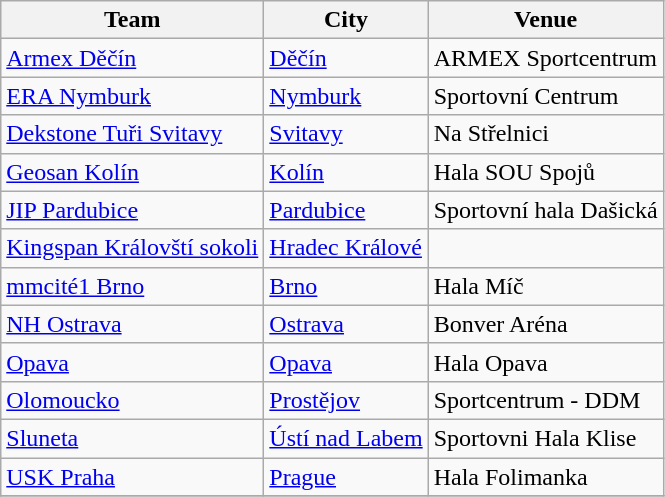<table class="wikitable sortable">
<tr>
<th>Team</th>
<th>City</th>
<th>Venue</th>
</tr>
<tr>
<td><a href='#'>Armex Děčín</a></td>
<td><a href='#'>Děčín</a></td>
<td>ARMEX Sportcentrum</td>
</tr>
<tr>
<td><a href='#'>ERA Nymburk</a></td>
<td><a href='#'>Nymburk</a></td>
<td>Sportovní Centrum</td>
</tr>
<tr>
<td><a href='#'>Dekstone Tuři Svitavy</a></td>
<td><a href='#'>Svitavy</a></td>
<td>Na Střelnici</td>
</tr>
<tr>
<td><a href='#'>Geosan Kolín</a></td>
<td><a href='#'>Kolín</a></td>
<td>Hala SOU Spojů</td>
</tr>
<tr>
<td><a href='#'>JIP Pardubice</a></td>
<td><a href='#'>Pardubice</a></td>
<td>Sportovní hala Dašická</td>
</tr>
<tr>
<td><a href='#'>Kingspan Královští sokoli</a></td>
<td><a href='#'>Hradec Králové</a></td>
<td></td>
</tr>
<tr>
<td><a href='#'>mmcité1 Brno</a></td>
<td><a href='#'>Brno</a></td>
<td>Hala Míč</td>
</tr>
<tr>
<td><a href='#'>NH Ostrava</a></td>
<td><a href='#'>Ostrava</a></td>
<td>Bonver Aréna</td>
</tr>
<tr>
<td><a href='#'>Opava</a></td>
<td><a href='#'>Opava</a></td>
<td>Hala Opava</td>
</tr>
<tr>
<td><a href='#'>Olomoucko</a></td>
<td><a href='#'>Prostějov</a></td>
<td>Sportcentrum - DDM</td>
</tr>
<tr>
<td><a href='#'>Sluneta</a></td>
<td><a href='#'>Ústí nad Labem</a></td>
<td>Sportovni Hala Klise</td>
</tr>
<tr>
<td><a href='#'>USK Praha</a></td>
<td><a href='#'>Prague</a></td>
<td>Hala Folimanka</td>
</tr>
<tr>
</tr>
</table>
